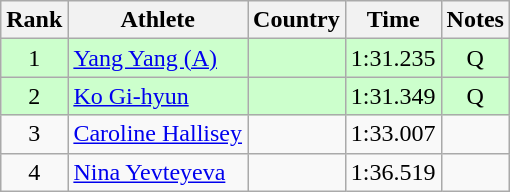<table class="wikitable sortable" style="text-align:center">
<tr>
<th>Rank</th>
<th>Athlete</th>
<th>Country</th>
<th>Time</th>
<th>Notes</th>
</tr>
<tr bgcolor=ccffcc>
<td>1</td>
<td align=left><a href='#'>Yang Yang (A)</a></td>
<td align=left></td>
<td>1:31.235</td>
<td>Q </td>
</tr>
<tr bgcolor=ccffcc>
<td>2</td>
<td align=left><a href='#'>Ko Gi-hyun</a></td>
<td align=left></td>
<td>1:31.349</td>
<td>Q</td>
</tr>
<tr>
<td>3</td>
<td align=left><a href='#'>Caroline Hallisey</a></td>
<td align=left></td>
<td>1:33.007</td>
<td></td>
</tr>
<tr>
<td>4</td>
<td align=left><a href='#'>Nina Yevteyeva</a></td>
<td align=left></td>
<td>1:36.519</td>
<td></td>
</tr>
</table>
